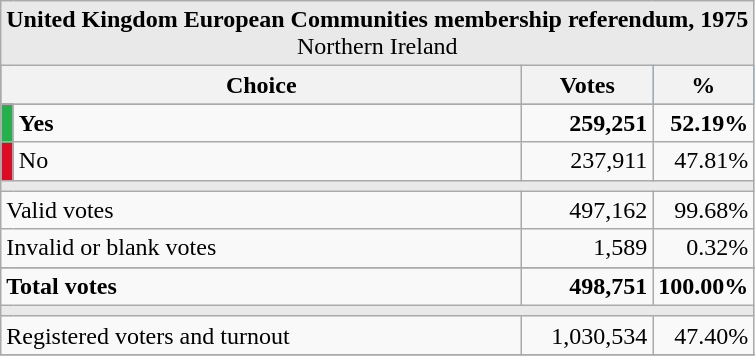<table class="wikitable" style="text-align:right; font-size:100%;">
<tr>
<td colspan="4" bgcolor="#E9E9E9" align="center"><strong>United Kingdom European Communities membership referendum, 1975</strong> <br>Northern Ireland</td>
</tr>
<tr bgcolor="#09a8ff" align="center">
<th align="left" colspan="2" width="250">Choice</th>
<th width="80">Votes</th>
<th width="50">%</th>
</tr>
<tr>
<td bgcolor="#24B14C"></td>
<td align="left"><strong>Yes</strong></td>
<td><strong>259,251</strong></td>
<td><strong>52.19%</strong></td>
</tr>
<tr>
<td width="1" bgcolor="#DF0A24"></td>
<td align="left">No</td>
<td>237,911</td>
<td>47.81%</td>
</tr>
<tr>
<td colspan="4" bgcolor="#E9E9E9"></td>
</tr>
<tr>
<td align="left" colspan="2">Valid votes</td>
<td>497,162</td>
<td>99.68%</td>
</tr>
<tr>
<td align="left" colspan="2">Invalid or blank votes</td>
<td>1,589</td>
<td>0.32%</td>
</tr>
<tr style="font-weight:bold;">
</tr>
<tr>
<td align="left" colspan="2"><strong>Total votes</strong></td>
<td><strong>498,751</strong></td>
<td><strong>100.00%</strong></td>
</tr>
<tr>
<td colspan="4" bgcolor="#E9E9E9"></td>
</tr>
<tr>
<td align="left" colspan="2">Registered voters and turnout</td>
<td>1,030,534</td>
<td>47.40%</td>
</tr>
<tr>
</tr>
</table>
